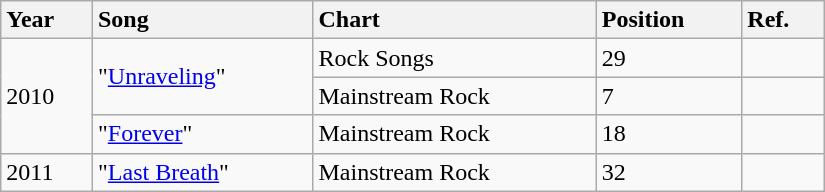<table class="wikitable" style="width:550px;">
<tr>
<th style="text-align:left; vertical-align:top;">Year</th>
<th style="text-align:left; vertical-align:top;">Song</th>
<th style="text-align:left; vertical-align:top;">Chart</th>
<th style="text-align:left; vertical-align:top;">Position</th>
<th style="text-align:left; vertical-align:top;">Ref.</th>
</tr>
<tr>
<td rowspan="3" style="text-align:left;">2010</td>
<td rowspan="2" style="text-align:left;">"<a href='#'>Unraveling</a>"</td>
<td style="text-align:left; vertical-align:top;">Rock Songs</td>
<td style="text-align:left; vertical-align:top;">29</td>
<td style="text-align:left; vertical-align:top;"></td>
</tr>
<tr style="text-align:left; vertical-align:top;">
<td>Mainstream Rock</td>
<td>7</td>
<td style="text-align:left; vertical-align:top;"></td>
</tr>
<tr>
<td style="text-align:left;">"<a href='#'>Forever</a>"</td>
<td>Mainstream Rock</td>
<td>18</td>
<td style="text-align:left; vertical-align:top;"></td>
</tr>
<tr>
<td rowspan="3" style="text-align:left;">2011</td>
<td style="text-align:left;">"<a href='#'>Last Breath</a>"</td>
<td>Mainstream Rock</td>
<td>32</td>
<td style="text-align:left; vertical-align:top;"></td>
</tr>
</table>
